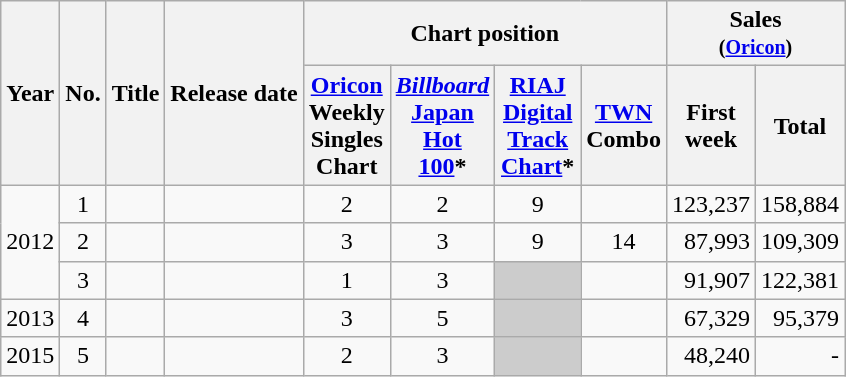<table class="wikitable" style="text-align:center">
<tr>
<th rowspan="2">Year</th>
<th rowspan="2">No.</th>
<th rowspan="2">Title</th>
<th rowspan="2">Release date</th>
<th colspan="4">Chart position</th>
<th colspan="2">Sales<br><small>(<a href='#'>Oricon</a>)</small></th>
</tr>
<tr>
<th width="50"><a href='#'>Oricon</a><br>Weekly<br>Singles<br>Chart<br></th>
<th width="50"><em><a href='#'>Billboard</a></em><br><a href='#'>Japan<br>Hot<br>100</a>*<br></th>
<th style="width:50px;"><a href='#'>RIAJ<br>Digital<br>Track<br>Chart</a>*<br></th>
<th><a href='#'>TWN</a><br>Combo<br></th>
<th>First<br>week</th>
<th>Total</th>
</tr>
<tr>
<td rowspan="3">2012</td>
<td>1</td>
<td align="left"></td>
<td align="left"></td>
<td>2</td>
<td>2</td>
<td>9</td>
<td></td>
<td align="right">123,237</td>
<td style="text-align:right;">158,884</td>
</tr>
<tr>
<td>2</td>
<td align="left"></td>
<td align="left"></td>
<td>3</td>
<td>3</td>
<td>9</td>
<td>14</td>
<td align="right">87,993</td>
<td style="text-align:right;">109,309</td>
</tr>
<tr>
<td>3</td>
<td align="left"></td>
<td align="left"></td>
<td>1</td>
<td>3</td>
<td style="background:#ccc;"></td>
<td></td>
<td align="right">91,907</td>
<td style="text-align:right;">122,381</td>
</tr>
<tr>
<td>2013</td>
<td>4</td>
<td align="left"></td>
<td align="left"></td>
<td>3</td>
<td>5</td>
<td style="background:#ccc;"></td>
<td></td>
<td align="right">67,329</td>
<td align="right">95,379</td>
</tr>
<tr>
<td>2015</td>
<td>5</td>
<td align="left"></td>
<td align="left"></td>
<td>2</td>
<td>3</td>
<td style="background:#ccc;"></td>
<td></td>
<td align="right">48,240</td>
<td align="right">-</td>
</tr>
</table>
